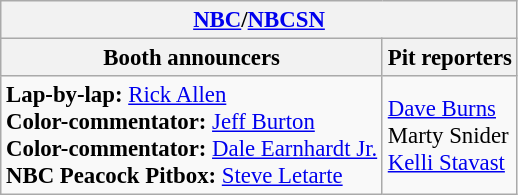<table class="wikitable" style="font-size: 95%">
<tr>
<th colspan="2"><a href='#'>NBC</a>/<a href='#'>NBCSN</a></th>
</tr>
<tr>
<th>Booth announcers</th>
<th>Pit reporters</th>
</tr>
<tr>
<td><strong>Lap-by-lap:</strong> <a href='#'>Rick Allen</a><br><strong>Color-commentator:</strong> <a href='#'>Jeff Burton</a><br><strong>Color-commentator:</strong> <a href='#'>Dale Earnhardt Jr.</a><br><strong>NBC Peacock Pitbox:</strong> <a href='#'>Steve Letarte</a></td>
<td><a href='#'>Dave Burns</a><br>Marty Snider<br><a href='#'>Kelli Stavast</a></td>
</tr>
</table>
